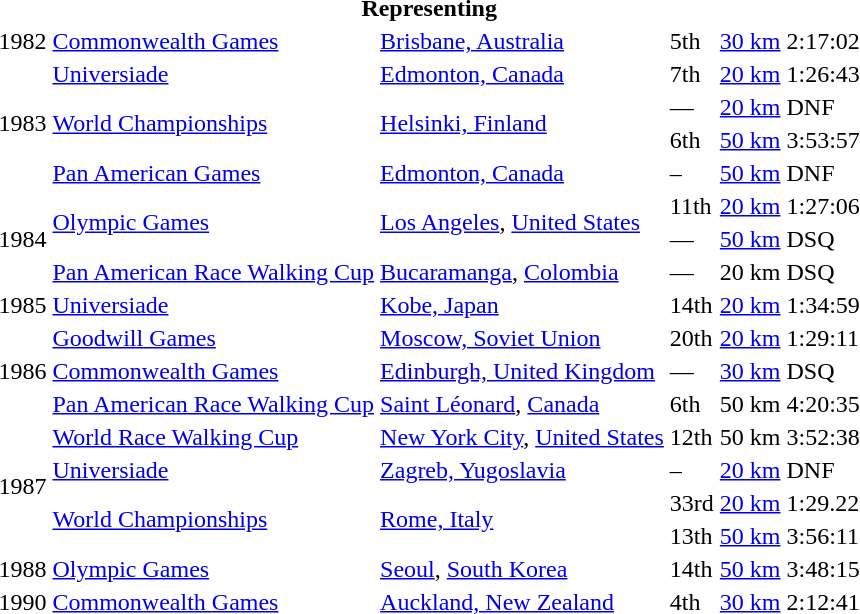<table>
<tr>
<th colspan="6">Representing </th>
</tr>
<tr>
<td>1982</td>
<td><a href='#'>Commonwealth Games</a></td>
<td><a href='#'>Brisbane, Australia</a></td>
<td>5th</td>
<td><a href='#'>30 km</a></td>
<td>2:17:02</td>
</tr>
<tr>
<td rowspan=4>1983</td>
<td><a href='#'>Universiade</a></td>
<td><a href='#'>Edmonton, Canada</a></td>
<td>7th</td>
<td><a href='#'>20 km</a></td>
<td>1:26:43</td>
</tr>
<tr>
<td rowspan=2><a href='#'>World Championships</a></td>
<td rowspan=2><a href='#'>Helsinki, Finland</a></td>
<td>—</td>
<td><a href='#'>20 km</a></td>
<td>DNF</td>
</tr>
<tr>
<td>6th</td>
<td><a href='#'>50 km</a></td>
<td>3:53:57</td>
</tr>
<tr>
<td><a href='#'>Pan American Games</a></td>
<td><a href='#'>Edmonton, Canada</a></td>
<td>–</td>
<td><a href='#'>50 km</a></td>
<td>DNF</td>
</tr>
<tr>
<td rowspan=3>1984</td>
<td rowspan=2><a href='#'>Olympic Games</a></td>
<td rowspan=2><a href='#'>Los Angeles</a>, <a href='#'>United States</a></td>
<td>11th</td>
<td><a href='#'>20 km</a></td>
<td>1:27:06</td>
</tr>
<tr>
<td>—</td>
<td><a href='#'>50 km</a></td>
<td>DSQ</td>
</tr>
<tr>
<td><a href='#'>Pan American Race Walking Cup</a></td>
<td><a href='#'>Bucaramanga</a>, <a href='#'>Colombia</a></td>
<td>—</td>
<td>20 km</td>
<td>DSQ</td>
</tr>
<tr>
<td>1985</td>
<td><a href='#'>Universiade</a></td>
<td><a href='#'>Kobe, Japan</a></td>
<td>14th</td>
<td><a href='#'>20 km</a></td>
<td>1:34:59</td>
</tr>
<tr>
<td rowspan=3>1986</td>
<td><a href='#'>Goodwill Games</a></td>
<td><a href='#'>Moscow, Soviet Union</a></td>
<td>20th</td>
<td><a href='#'>20 km</a></td>
<td>1:29:11</td>
</tr>
<tr>
<td><a href='#'>Commonwealth Games</a></td>
<td><a href='#'>Edinburgh, United Kingdom</a></td>
<td>—</td>
<td><a href='#'>30 km</a></td>
<td>DSQ</td>
</tr>
<tr>
<td><a href='#'>Pan American Race Walking Cup</a></td>
<td><a href='#'>Saint Léonard</a>, <a href='#'>Canada</a></td>
<td>6th</td>
<td>50 km</td>
<td>4:20:35</td>
</tr>
<tr>
<td rowspan=4>1987</td>
<td><a href='#'>World Race Walking Cup</a></td>
<td><a href='#'>New York City</a>, <a href='#'>United States</a></td>
<td>12th</td>
<td>50 km</td>
<td>3:52:38</td>
</tr>
<tr>
<td><a href='#'>Universiade</a></td>
<td><a href='#'>Zagreb, Yugoslavia</a></td>
<td>–</td>
<td><a href='#'>20 km</a></td>
<td>DNF</td>
</tr>
<tr>
<td rowspan=2><a href='#'>World Championships</a></td>
<td rowspan=2><a href='#'>Rome, Italy</a></td>
<td>33rd</td>
<td><a href='#'>20 km</a></td>
<td>1:29.22</td>
</tr>
<tr>
<td>13th</td>
<td><a href='#'>50 km</a></td>
<td>3:56:11</td>
</tr>
<tr>
<td>1988</td>
<td><a href='#'>Olympic Games</a></td>
<td><a href='#'>Seoul</a>, <a href='#'>South Korea</a></td>
<td>14th</td>
<td><a href='#'>50 km</a></td>
<td>3:48:15</td>
</tr>
<tr>
<td>1990</td>
<td><a href='#'>Commonwealth Games</a></td>
<td><a href='#'>Auckland, New Zealand</a></td>
<td>4th</td>
<td><a href='#'>30 km</a></td>
<td>2:12:41</td>
</tr>
</table>
